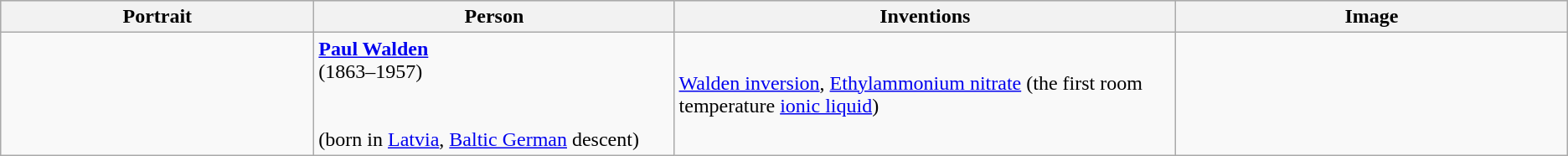<table class="wikitable">
<tr style="background:#ccc;">
<th width=20%>Portrait</th>
<th width=23%>Person</th>
<th width=32%>Inventions</th>
<th width=25%>Image</th>
</tr>
<tr>
<td align=center></td>
<td><strong><a href='#'>Paul Walden</a></strong><br>(1863–1957)<br> <br> <br> (born in <a href='#'>Latvia</a>, <a href='#'>Baltic German</a> descent)</td>
<td><a href='#'>Walden inversion</a>, <a href='#'>Ethylammonium nitrate</a> (the first room temperature <a href='#'>ionic liquid</a>)</td>
<td align=center></td>
</tr>
</table>
